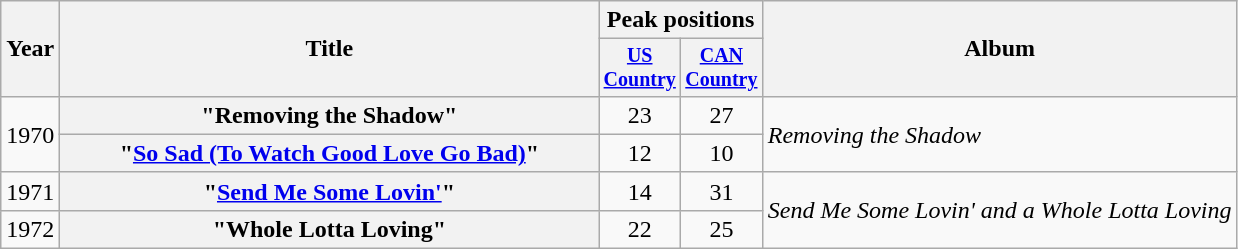<table class="wikitable plainrowheaders" style="text-align:center;">
<tr>
<th rowspan="2">Year</th>
<th rowspan="2" style="width:22em;">Title</th>
<th colspan="2">Peak positions</th>
<th rowspan="2">Album</th>
</tr>
<tr style="font-size:smaller;">
<th style="width:45px;"><a href='#'>US Country</a><br></th>
<th style="width:45px;"><a href='#'>CAN Country</a><br></th>
</tr>
<tr>
<td rowspan="2">1970</td>
<th scope="row">"Removing the Shadow"</th>
<td>23</td>
<td>27</td>
<td align="left" rowspan="2"><em>Removing the Shadow</em></td>
</tr>
<tr>
<th scope="row">"<a href='#'>So Sad (To Watch Good Love Go Bad)</a>"</th>
<td>12</td>
<td>10</td>
</tr>
<tr>
<td>1971</td>
<th scope="row">"<a href='#'>Send Me Some Lovin'</a>"</th>
<td>14</td>
<td>31</td>
<td align="left" rowspan="2"><em>Send Me Some Lovin' and a Whole Lotta Loving</em></td>
</tr>
<tr>
<td>1972</td>
<th scope="row">"Whole Lotta Loving"</th>
<td>22</td>
<td>25</td>
</tr>
</table>
